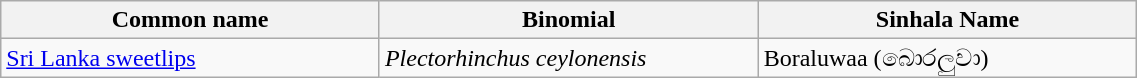<table width=60% class="wikitable">
<tr>
<th width=20%>Common name</th>
<th width=20%>Binomial</th>
<th width=20%>Sinhala Name</th>
</tr>
<tr>
<td><a href='#'>Sri Lanka sweetlips</a></td>
<td><em>Plectorhinchus ceylonensis</em></td>
<td>Boraluwaa (බොරලුවා)</td>
</tr>
</table>
